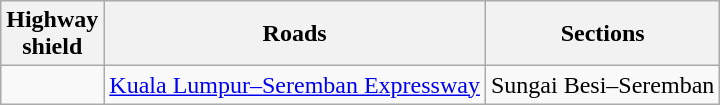<table class="wikitable">
<tr>
<th>Highway<br>shield</th>
<th>Roads</th>
<th>Sections</th>
</tr>
<tr>
<td></td>
<td><a href='#'>Kuala Lumpur–Seremban Expressway</a></td>
<td>Sungai Besi–Seremban</td>
</tr>
</table>
